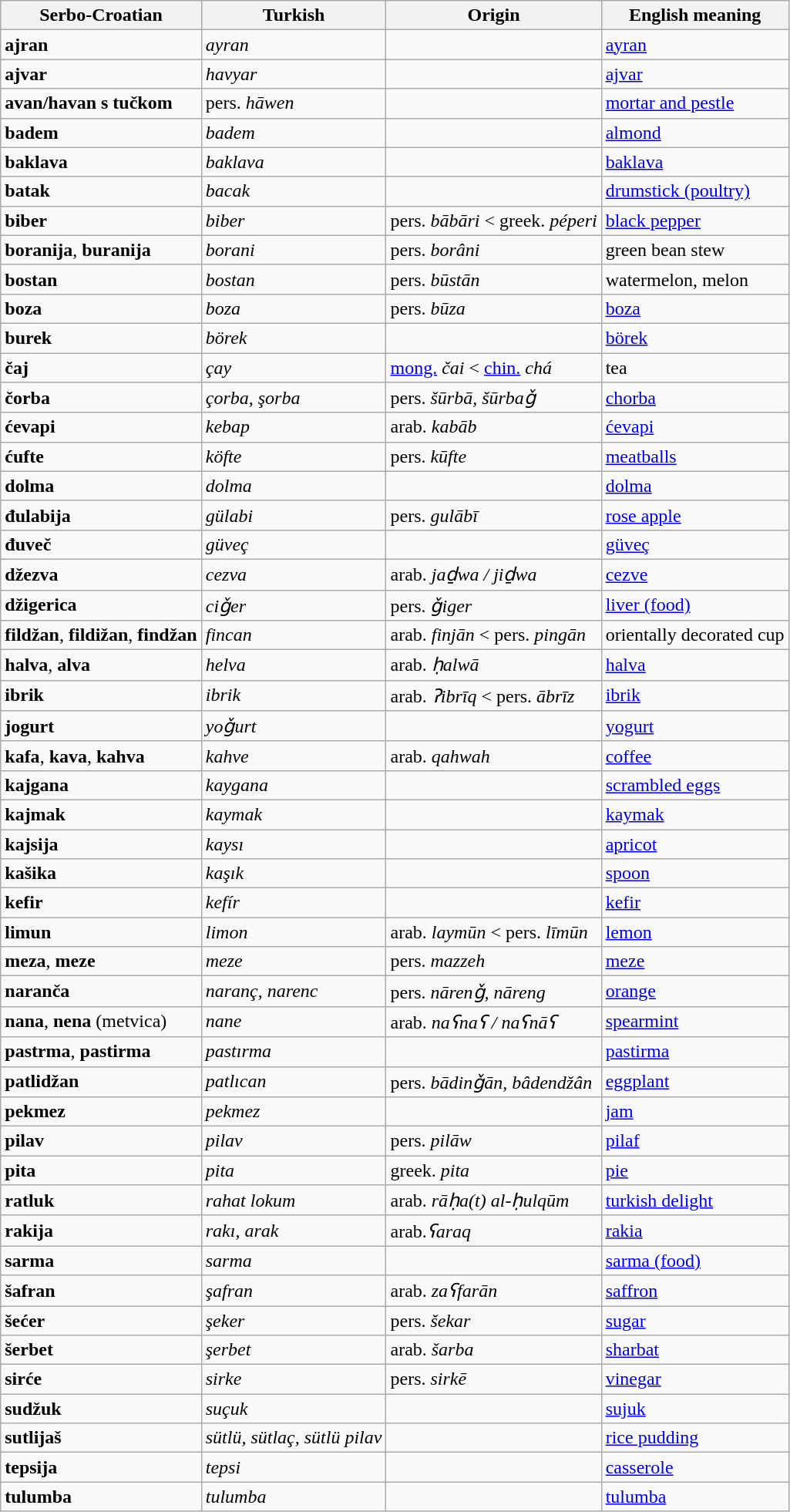<table class="wikitable">
<tr>
<th>Serbo-Croatian</th>
<th>Turkish</th>
<th>Origin</th>
<th>English meaning</th>
</tr>
<tr>
<td><strong>ajran</strong></td>
<td><em>ayran</em></td>
<td></td>
<td><a href='#'>ayran</a></td>
</tr>
<tr>
<td><strong>ajvar</strong></td>
<td><em>havyar</em></td>
<td></td>
<td><a href='#'>ajvar</a></td>
</tr>
<tr>
<td><strong>avan/havan s tučkom</strong></td>
<td>pers. <em>hāwen</em></td>
<td></td>
<td><a href='#'>mortar and pestle</a></td>
</tr>
<tr>
<td><strong>badem</strong></td>
<td><em>badem</em></td>
<td></td>
<td><a href='#'>almond</a></td>
</tr>
<tr>
<td><strong>baklava</strong></td>
<td><em>baklava</em></td>
<td></td>
<td><a href='#'>baklava</a></td>
</tr>
<tr>
<td><strong>batak</strong></td>
<td><em>bacak</em></td>
<td></td>
<td><a href='#'>drumstick (poultry)</a></td>
</tr>
<tr>
<td><strong>biber</strong></td>
<td><em>biber</em></td>
<td>pers. <em>bābāri</em> < greek. <em>péperi</em></td>
<td><a href='#'>black pepper</a></td>
</tr>
<tr>
<td><strong>boranija</strong>, <strong>buranija</strong></td>
<td><em>borani</em></td>
<td>pers. <em>borâni</em></td>
<td>green bean stew</td>
</tr>
<tr>
<td><strong>bostan</strong></td>
<td><em>bostan</em></td>
<td>pers. <em>būstān</em></td>
<td>watermelon, melon</td>
</tr>
<tr>
<td><strong>boza</strong></td>
<td><em>boza</em></td>
<td>pers. <em>būza</em></td>
<td><a href='#'>boza</a></td>
</tr>
<tr>
<td><strong>burek</strong></td>
<td><em>börek</em></td>
<td></td>
<td><a href='#'>börek</a></td>
</tr>
<tr>
<td><strong>čaj</strong></td>
<td><em>çay</em></td>
<td><a href='#'>mong.</a> <em>čai</em> < <a href='#'>chin.</a> <em>chá</em></td>
<td>tea</td>
</tr>
<tr>
<td><strong>čorba</strong></td>
<td><em>çorba, şorba</em></td>
<td>pers. <em>šūrbā, šūrbaǧ</em></td>
<td><a href='#'>chorba</a></td>
</tr>
<tr>
<td><strong>ćevapi</strong></td>
<td><em>kebap</em></td>
<td>arab. <em>kabāb</em></td>
<td><a href='#'>ćevapi</a></td>
</tr>
<tr>
<td><strong>ćufte</strong></td>
<td><em>köfte</em></td>
<td>pers. <em>kūfte</em></td>
<td><a href='#'>meatballs</a></td>
</tr>
<tr>
<td><strong>dolma</strong></td>
<td><em>dolma</em></td>
<td></td>
<td><a href='#'>dolma</a></td>
</tr>
<tr>
<td><strong>đulabija</strong></td>
<td><em>gülabi</em></td>
<td>pers. <em>gulābī</em></td>
<td><a href='#'>rose apple</a></td>
</tr>
<tr>
<td><strong>đuveč</strong></td>
<td><em>güveç</em></td>
<td></td>
<td><a href='#'>güveç</a></td>
</tr>
<tr>
<td><strong>džezva</strong></td>
<td><em>cezva</em></td>
<td>arab. <em>jaḏwa /  jiḏwa</em></td>
<td><a href='#'>cezve</a></td>
</tr>
<tr>
<td><strong>džigerica</strong></td>
<td><em>ciǧer</em></td>
<td>pers. <em>ǧiger</em></td>
<td><a href='#'>liver (food)</a></td>
</tr>
<tr>
<td><strong>fildžan</strong>, <strong>fildižan</strong>, <strong>findžan</strong></td>
<td><em>fincan</em></td>
<td>arab. <em>finjān</em> < pers. <em>pingān</em></td>
<td>orientally decorated cup</td>
</tr>
<tr>
<td><strong>halva</strong>, <strong>alva</strong></td>
<td><em>helva</em></td>
<td>arab. <em>ḥalwā</em></td>
<td><a href='#'>halva</a></td>
</tr>
<tr>
<td><strong>ibrik</strong></td>
<td><em>ibrik</em></td>
<td>arab. <em>ʔibrīq</em>  < pers. <em>ābrīz</em></td>
<td><a href='#'>ibrik</a></td>
</tr>
<tr>
<td><strong>jogurt</strong></td>
<td><em>yoǧurt</em></td>
<td></td>
<td><a href='#'>yogurt</a></td>
</tr>
<tr>
<td><strong>kafa</strong>, <strong>kava</strong>, <strong>kahva</strong></td>
<td><em>kahve</em></td>
<td>arab. <em>qahwah</em></td>
<td><a href='#'>coffee</a></td>
</tr>
<tr>
<td><strong>kajgana</strong></td>
<td><em>kaygana</em></td>
<td></td>
<td><a href='#'>scrambled eggs</a></td>
</tr>
<tr>
<td><strong>kajmak</strong></td>
<td><em>kaymak</em></td>
<td></td>
<td><a href='#'>kaymak</a></td>
</tr>
<tr>
<td><strong>kajsija</strong></td>
<td><em>kaysı</em></td>
<td></td>
<td><a href='#'>apricot</a></td>
</tr>
<tr>
<td><strong>kašika</strong></td>
<td><em>kaşık</em></td>
<td></td>
<td><a href='#'>spoon</a></td>
</tr>
<tr>
<td><strong>kefir</strong></td>
<td><em>kefír</em></td>
<td></td>
<td><a href='#'>kefir</a></td>
</tr>
<tr>
<td><strong>limun</strong></td>
<td><em>limon</em></td>
<td>arab. <em>laymūn</em> < pers. <em>līmūn</em></td>
<td><a href='#'>lemon</a></td>
</tr>
<tr>
<td><strong>meza</strong>, <strong>meze</strong></td>
<td><em>meze</em></td>
<td>pers. <em>mazzeh</em></td>
<td><a href='#'>meze</a></td>
</tr>
<tr>
<td><strong>naranča</strong></td>
<td><em>naranç, narenc</em></td>
<td>pers. <em>nārenǧ, nāreng</em></td>
<td><a href='#'>orange</a></td>
</tr>
<tr>
<td><strong>nana</strong>, <strong>nena</strong> (metvica)</td>
<td><em>nane</em></td>
<td>arab. <em>naʕnaʕ / naʕnāʕ</em></td>
<td><a href='#'>spearmint</a></td>
</tr>
<tr>
<td><strong>pastrma</strong>, <strong>pastirma</strong></td>
<td><em>pastırma</em></td>
<td></td>
<td><a href='#'>pastirma</a></td>
</tr>
<tr>
<td><strong>patlidžan</strong></td>
<td><em>patlıcan</em></td>
<td>pers. <em>bādinǧān, bâdendžân</em></td>
<td><a href='#'>eggplant</a></td>
</tr>
<tr>
<td><strong>pekmez</strong></td>
<td><em>pekmez</em></td>
<td></td>
<td><a href='#'>jam</a></td>
</tr>
<tr>
<td><strong>pilav</strong></td>
<td><em>pilav</em></td>
<td>pers. <em>pilāw</em></td>
<td><a href='#'>pilaf</a></td>
</tr>
<tr>
<td><strong>pita</strong></td>
<td><em>pita</em></td>
<td>greek. <em>pita</em></td>
<td><a href='#'>pie</a></td>
</tr>
<tr>
<td><strong>ratluk</strong></td>
<td><em>rahat lokum</em></td>
<td>arab. <em>rāḥa(t) al-ḥulqūm</em></td>
<td><a href='#'>turkish delight</a></td>
</tr>
<tr>
<td><strong>rakija</strong></td>
<td><em>rakı, arak</em></td>
<td>arab.<em>ʕaraq</em></td>
<td><a href='#'>rakia</a></td>
</tr>
<tr>
<td><strong>sarma</strong></td>
<td><em>sarma</em></td>
<td></td>
<td><a href='#'>sarma (food)</a></td>
</tr>
<tr>
<td><strong>šafran</strong></td>
<td><em>şafran</em></td>
<td>arab. <em>zaʕfarān</em></td>
<td><a href='#'>saffron</a></td>
</tr>
<tr>
<td><strong>šećer</strong></td>
<td><em>şeker</em></td>
<td>pers. <em>šekar</em></td>
<td><a href='#'>sugar</a></td>
</tr>
<tr>
<td><strong>šerbet</strong></td>
<td><em>şerbet</em></td>
<td>arab. <em>šarba</em></td>
<td><a href='#'>sharbat</a></td>
</tr>
<tr>
<td><strong>sirće</strong></td>
<td><em>sirke</em></td>
<td>pers. <em>sirkē</em></td>
<td><a href='#'>vinegar</a></td>
</tr>
<tr>
<td><strong>sudžuk</strong></td>
<td><em>suçuk</em></td>
<td></td>
<td><a href='#'>sujuk</a></td>
</tr>
<tr>
<td><strong>sutlijaš</strong></td>
<td><em>sütlü, sütlaç, sütlü pilav</em></td>
<td></td>
<td><a href='#'>rice pudding</a></td>
</tr>
<tr>
<td><strong>tepsija</strong></td>
<td><em>tepsi</em></td>
<td></td>
<td><a href='#'>casserole</a></td>
</tr>
<tr>
<td><strong>tulumba</strong></td>
<td><em>tulumba</em></td>
<td></td>
<td><a href='#'>tulumba</a></td>
</tr>
</table>
